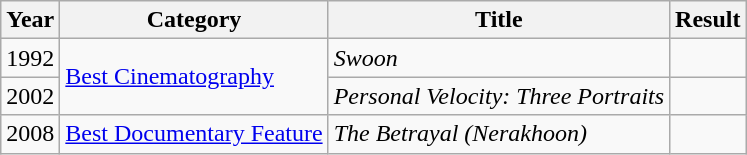<table class="wikitable">
<tr>
<th>Year</th>
<th>Category</th>
<th>Title</th>
<th>Result</th>
</tr>
<tr>
<td>1992</td>
<td rowspan=2><a href='#'>Best Cinematography</a></td>
<td><em>Swoon</em></td>
<td></td>
</tr>
<tr>
<td>2002</td>
<td><em>Personal Velocity: Three Portraits</em></td>
<td></td>
</tr>
<tr>
<td>2008</td>
<td><a href='#'>Best Documentary Feature</a></td>
<td><em>The Betrayal (Nerakhoon)</em></td>
<td></td>
</tr>
</table>
